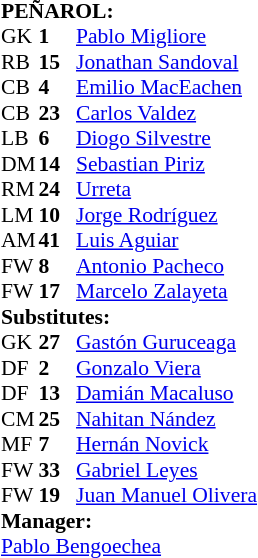<table style="font-size: 90%" cellspacing="0" cellpadding="0" align=center>
<tr>
<td colspan="4"><strong>PEÑAROL:</strong></td>
</tr>
<tr>
<th width=25></th>
<th width=25></th>
</tr>
<tr>
<td>GK</td>
<td><strong>1</strong></td>
<td> <a href='#'>Pablo Migliore</a></td>
<td></td>
</tr>
<tr>
<td>RB</td>
<td><strong>15</strong></td>
<td> <a href='#'>Jonathan Sandoval</a></td>
<td></td>
<td></td>
</tr>
<tr>
<td>CB</td>
<td><strong>4</strong></td>
<td> <a href='#'>Emilio MacEachen</a></td>
</tr>
<tr>
<td>CB</td>
<td><strong>23</strong></td>
<td> <a href='#'>Carlos Valdez</a></td>
<td></td>
</tr>
<tr>
<td>LB</td>
<td><strong>6</strong></td>
<td> <a href='#'>Diogo Silvestre</a></td>
<td></td>
<td></td>
</tr>
<tr>
<td>DM</td>
<td><strong>14</strong></td>
<td> <a href='#'>Sebastian Piriz</a></td>
</tr>
<tr>
<td>RM</td>
<td><strong>24</strong></td>
<td> <a href='#'>Urreta</a></td>
<td></td>
</tr>
<tr>
<td>LM</td>
<td><strong>10</strong></td>
<td> <a href='#'>Jorge Rodríguez</a></td>
<td></td>
</tr>
<tr>
<td>AM</td>
<td><strong>41</strong></td>
<td> <a href='#'>Luis Aguiar</a></td>
</tr>
<tr>
<td>FW</td>
<td><strong>8</strong></td>
<td> <a href='#'>Antonio Pacheco</a></td>
<td></td>
<td></td>
</tr>
<tr>
<td>FW</td>
<td><strong>17</strong></td>
<td> <a href='#'>Marcelo Zalayeta</a></td>
</tr>
<tr>
<td colspan=3><strong>Substitutes:</strong></td>
</tr>
<tr>
<td>GK</td>
<td><strong>27</strong></td>
<td> <a href='#'>Gastón Guruceaga</a></td>
</tr>
<tr>
<td>DF</td>
<td><strong>2</strong></td>
<td> <a href='#'>Gonzalo Viera</a></td>
</tr>
<tr>
<td>DF</td>
<td><strong>13</strong></td>
<td> <a href='#'>Damián Macaluso</a></td>
</tr>
<tr>
<td>CM</td>
<td><strong>25</strong></td>
<td> <a href='#'>Nahitan Nández</a></td>
<td></td>
<td></td>
</tr>
<tr>
<td>MF</td>
<td><strong>7</strong></td>
<td> <a href='#'>Hernán Novick</a></td>
<td></td>
<td></td>
</tr>
<tr>
<td>FW</td>
<td><strong>33</strong></td>
<td> <a href='#'>Gabriel Leyes</a></td>
<td></td>
<td></td>
</tr>
<tr>
<td>FW</td>
<td><strong>19</strong></td>
<td> <a href='#'>Juan Manuel Olivera</a></td>
<td></td>
</tr>
<tr>
<td colspan=3><strong>Manager:</strong></td>
</tr>
<tr>
<td colspan=4> <a href='#'>Pablo Bengoechea</a></td>
</tr>
</table>
